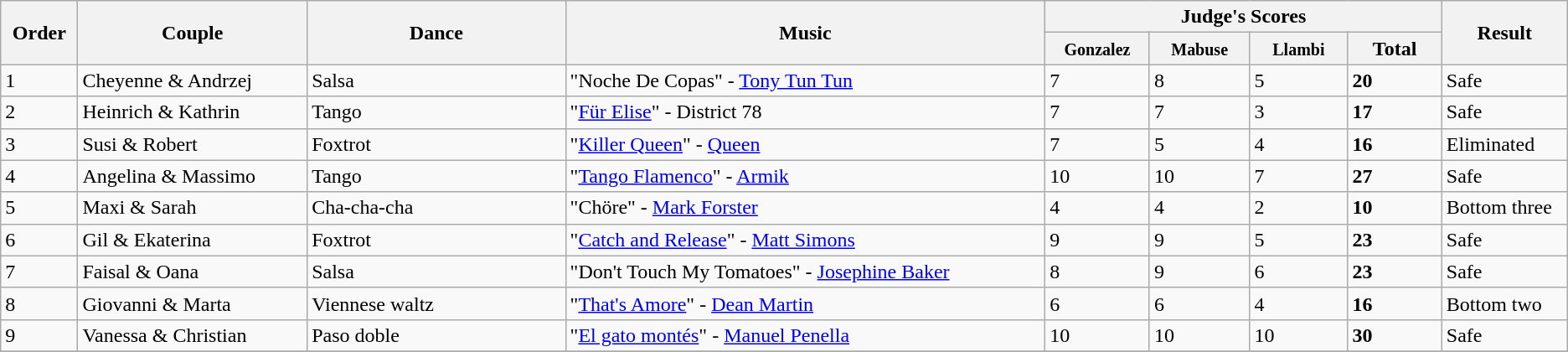<table class="wikitable sortable center">
<tr>
<th rowspan="2" style="width: 4em">Order</th>
<th rowspan="2" style="width: 17em">Couple</th>
<th rowspan="2" style="width: 20em">Dance</th>
<th rowspan="2" style="width: 40em">Music</th>
<th colspan="4">Judge's Scores</th>
<th rowspan="2" style="width: 7em">Result</th>
</tr>
<tr>
<th style="width: 6em"><small> Gonzalez</small></th>
<th style="width: 6em"><small> Mabuse</small></th>
<th style="width: 6em"><small> Llambi</small></th>
<th style="width: 6em">Total</th>
</tr>
<tr>
<td>1</td>
<td>Cheyenne & Andrzej</td>
<td>Salsa</td>
<td>"Noche De Copas" - <a href='#'>Tony Tun Tun</a></td>
<td>7</td>
<td>8</td>
<td>5</td>
<td><strong>20</strong></td>
<td>Safe</td>
</tr>
<tr>
<td>2</td>
<td>Heinrich & Kathrin</td>
<td>Tango</td>
<td>"<a href='#'>Für Elise</a>" - District 78</td>
<td>7</td>
<td>7</td>
<td>3</td>
<td><strong>17</strong></td>
<td>Safe</td>
</tr>
<tr>
<td>3</td>
<td>Susi & Robert</td>
<td>Foxtrot</td>
<td>"<a href='#'>Killer Queen</a>" - <a href='#'>Queen</a></td>
<td>7</td>
<td>5</td>
<td>4</td>
<td><strong>16</strong></td>
<td>Eliminated</td>
</tr>
<tr>
<td>4</td>
<td>Angelina & Massimo</td>
<td>Tango</td>
<td>"<a href='#'>Tango Flamenco</a>" - <a href='#'>Armik</a></td>
<td>10</td>
<td>10</td>
<td>7</td>
<td><strong>27</strong></td>
<td>Safe</td>
</tr>
<tr>
<td>5</td>
<td>Maxi & Sarah</td>
<td>Cha-cha-cha</td>
<td>"Chöre" - <a href='#'>Mark Forster</a></td>
<td>4</td>
<td>4</td>
<td>2</td>
<td><strong>10</strong></td>
<td>Bottom three</td>
</tr>
<tr>
<td>6</td>
<td>Gil & Ekaterina</td>
<td>Foxtrot</td>
<td>"<a href='#'>Catch and Release</a>" - <a href='#'>Matt Simons</a></td>
<td>9</td>
<td>9</td>
<td>5</td>
<td><strong>23</strong></td>
<td>Safe</td>
</tr>
<tr>
<td>7</td>
<td>Faisal & Oana</td>
<td>Salsa</td>
<td>"Don't Touch My Tomatoes" - <a href='#'>Josephine Baker</a></td>
<td>8</td>
<td>9</td>
<td>6</td>
<td><strong>23</strong></td>
<td>Safe</td>
</tr>
<tr>
<td>8</td>
<td>Giovanni & Marta</td>
<td>Viennese waltz</td>
<td>"<a href='#'>That's Amore</a>" - <a href='#'>Dean Martin</a></td>
<td>6</td>
<td>6</td>
<td>4</td>
<td><strong>16</strong></td>
<td>Bottom two</td>
</tr>
<tr>
<td>9</td>
<td>Vanessa & Christian</td>
<td>Paso doble</td>
<td>"<a href='#'>El gato montés</a>" - <a href='#'>Manuel Penella</a></td>
<td>10</td>
<td>10</td>
<td>10</td>
<td><strong>30</strong></td>
<td>Safe</td>
</tr>
<tr>
</tr>
</table>
